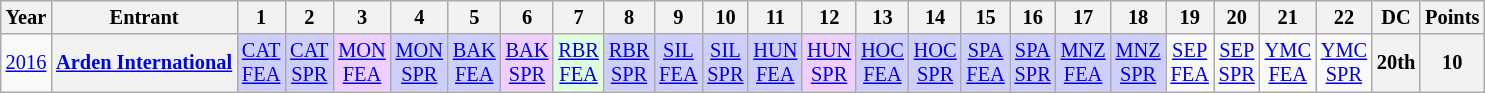<table class="wikitable" style="text-align:center; font-size:85%">
<tr>
<th>Year</th>
<th>Entrant</th>
<th>1</th>
<th>2</th>
<th>3</th>
<th>4</th>
<th>5</th>
<th>6</th>
<th>7</th>
<th>8</th>
<th>9</th>
<th>10</th>
<th>11</th>
<th>12</th>
<th>13</th>
<th>14</th>
<th>15</th>
<th>16</th>
<th>17</th>
<th>18</th>
<th>19</th>
<th>20</th>
<th>21</th>
<th>22</th>
<th>DC</th>
<th>Points</th>
</tr>
<tr>
<td><a href='#'>2016</a></td>
<th nowrap><a href='#'>Arden International</a></th>
<td style="background:#CFCFFF;"><a href='#'>CAT<br>FEA</a><br></td>
<td style="background:#CFCFFF;"><a href='#'>CAT<br>SPR</a><br></td>
<td style="background:#EFCFFF;"><a href='#'>MON<br>FEA</a><br></td>
<td style="background:#CFCFFF;"><a href='#'>MON<br>SPR</a><br></td>
<td style="background:#CFCFFF;"><a href='#'>BAK<br>FEA</a><br></td>
<td style="background:#EFCFFF;"><a href='#'>BAK<br>SPR</a><br></td>
<td style="background:#DFFFDF;"><a href='#'>RBR<br>FEA</a><br></td>
<td style="background:#CFCFFF;"><a href='#'>RBR<br>SPR</a><br></td>
<td style="background:#CFCFFF;"><a href='#'>SIL<br>FEA</a><br></td>
<td style="background:#CFCFFF;"><a href='#'>SIL<br>SPR</a><br></td>
<td style="background:#CFCFFF;"><a href='#'>HUN<br>FEA</a><br></td>
<td style="background:#EFCFFF;"><a href='#'>HUN<br>SPR</a><br></td>
<td style="background:#CFCFFF;"><a href='#'>HOC<br>FEA</a><br></td>
<td style="background:#CFCFFF;"><a href='#'>HOC<br>SPR</a><br></td>
<td style="background:#CFCFFF;"><a href='#'>SPA<br>FEA</a><br></td>
<td style="background:#CFCFFF;"><a href='#'>SPA<br>SPR</a><br></td>
<td style="background:#CFCFFF;"><a href='#'>MNZ<br>FEA</a><br></td>
<td style="background:#CFCFFF;"><a href='#'>MNZ<br>SPR</a><br></td>
<td><a href='#'>SEP<br>FEA</a></td>
<td><a href='#'>SEP<br>SPR</a></td>
<td><a href='#'>YMC<br>FEA</a></td>
<td><a href='#'>YMC<br>SPR</a></td>
<th>20th</th>
<th>10</th>
</tr>
</table>
